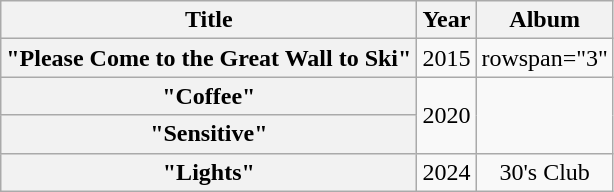<table class="wikitable plainrowheaders" style="text-align:center;">
<tr>
<th scope="col">Title</th>
<th scope="col">Year</th>
<th scope="col">Album</th>
</tr>
<tr>
<th scope=row>"Please Come to the Great Wall to Ski"<br></th>
<td>2015</td>
<td>rowspan="3" </td>
</tr>
<tr>
<th scope="row">"Coffee"<br></th>
<td rowspan="2">2020</td>
</tr>
<tr>
<th scope="row">"Sensitive"<br></th>
</tr>
<tr>
<th scope="row">"Lights"<br></th>
<td>2024</td>
<td>30's Club <br></td>
</tr>
</table>
